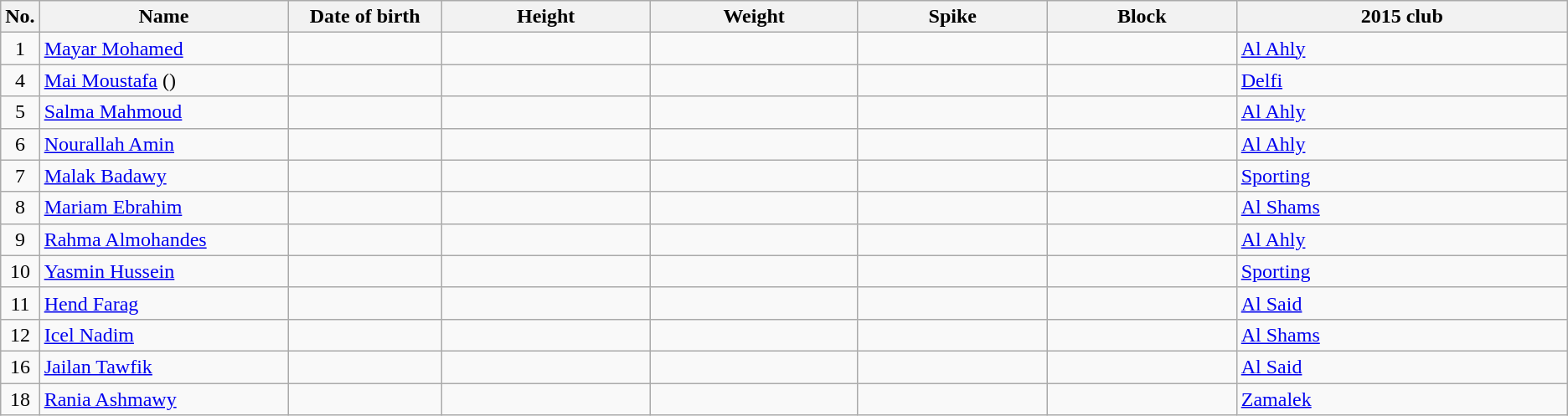<table class="wikitable sortable" style="text-align:center;">
<tr>
<th>No.</th>
<th style="width:13em">Name</th>
<th style="width:8em">Date of birth</th>
<th style="width:11em">Height</th>
<th style="width:11em">Weight</th>
<th style="width:10em">Spike</th>
<th style="width:10em">Block</th>
<th style="width:18em">2015 club</th>
</tr>
<tr>
<td>1</td>
<td align=left><a href='#'>Mayar Mohamed</a></td>
<td align=right></td>
<td></td>
<td></td>
<td></td>
<td></td>
<td align=left> <a href='#'>Al Ahly</a></td>
</tr>
<tr>
<td>4</td>
<td align=left><a href='#'>Mai Moustafa</a> ()</td>
<td align=right></td>
<td></td>
<td></td>
<td></td>
<td></td>
<td align=left> <a href='#'>Delfi</a></td>
</tr>
<tr>
<td>5</td>
<td align=left><a href='#'>Salma Mahmoud</a></td>
<td align=right></td>
<td></td>
<td></td>
<td></td>
<td></td>
<td align=left> <a href='#'>Al Ahly</a></td>
</tr>
<tr>
<td>6</td>
<td align=left><a href='#'>Nourallah Amin</a></td>
<td align=right></td>
<td></td>
<td></td>
<td></td>
<td></td>
<td align=left> <a href='#'>Al Ahly</a></td>
</tr>
<tr>
<td>7</td>
<td align=left><a href='#'>Malak Badawy</a></td>
<td align=right></td>
<td></td>
<td></td>
<td></td>
<td></td>
<td align=left> <a href='#'>Sporting</a></td>
</tr>
<tr>
<td>8</td>
<td align=left><a href='#'>Mariam Ebrahim</a></td>
<td align=right></td>
<td></td>
<td></td>
<td></td>
<td></td>
<td align=left> <a href='#'>Al Shams</a></td>
</tr>
<tr>
<td>9</td>
<td align=left><a href='#'>Rahma Almohandes</a></td>
<td align=right></td>
<td></td>
<td></td>
<td></td>
<td></td>
<td align=left> <a href='#'>Al Ahly</a></td>
</tr>
<tr>
<td>10</td>
<td align=left><a href='#'>Yasmin Hussein</a></td>
<td align=right></td>
<td></td>
<td></td>
<td></td>
<td></td>
<td align=left> <a href='#'>Sporting</a></td>
</tr>
<tr>
<td>11</td>
<td align=left><a href='#'>Hend Farag</a></td>
<td align=right></td>
<td></td>
<td></td>
<td></td>
<td></td>
<td align=left> <a href='#'>Al Said</a></td>
</tr>
<tr>
<td>12</td>
<td align=left><a href='#'>Icel Nadim</a></td>
<td align=right></td>
<td></td>
<td></td>
<td></td>
<td></td>
<td align=left> <a href='#'>Al Shams</a></td>
</tr>
<tr>
<td>16</td>
<td align=left><a href='#'>Jailan Tawfik</a></td>
<td align=right></td>
<td></td>
<td></td>
<td></td>
<td></td>
<td align=left> <a href='#'>Al Said</a></td>
</tr>
<tr>
<td>18</td>
<td align=left><a href='#'>Rania Ashmawy</a></td>
<td align=right></td>
<td></td>
<td></td>
<td></td>
<td></td>
<td align=left> <a href='#'>Zamalek</a></td>
</tr>
</table>
